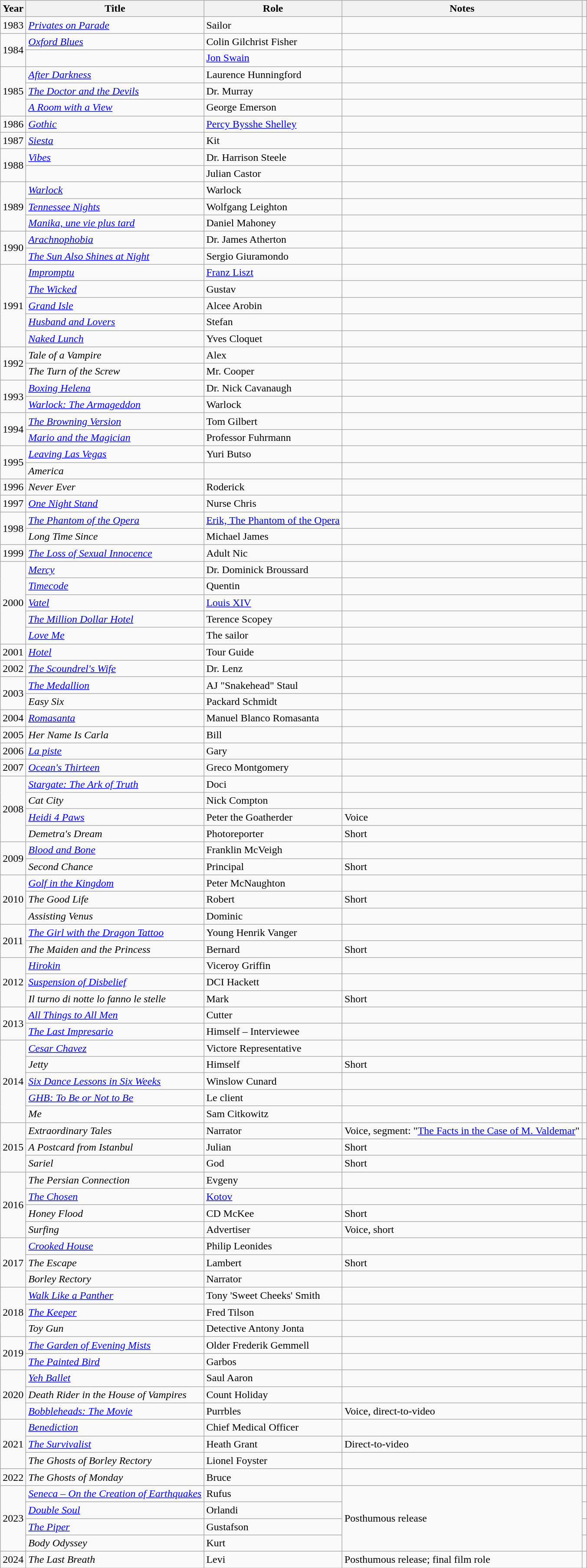<table class="wikitable sortable">
<tr>
<th>Year</th>
<th>Title</th>
<th>Role</th>
<th class="unsortable">Notes</th>
<th></th>
</tr>
<tr>
<td>1983</td>
<td><em><a href='#'>Privates on Parade</a></em></td>
<td>Sailor</td>
<td></td>
<td></td>
</tr>
<tr>
<td rowspan="2">1984</td>
<td><em><a href='#'>Oxford Blues</a></em></td>
<td>Colin Gilchrist Fisher</td>
<td></td>
<td></td>
</tr>
<tr>
<td><em></em></td>
<td><a href='#'>Jon Swain</a></td>
<td></td>
<td></td>
</tr>
<tr>
<td rowspan="3">1985</td>
<td><em><a href='#'>After Darkness</a></em></td>
<td>Laurence Hunningford</td>
<td></td>
<td></td>
</tr>
<tr>
<td><em><a href='#'>The Doctor and the Devils</a></em></td>
<td>Dr. Murray</td>
<td></td>
<td></td>
</tr>
<tr>
<td><em><a href='#'>A Room with a View</a></em></td>
<td>George Emerson</td>
<td></td>
<td></td>
</tr>
<tr>
<td>1986</td>
<td><em><a href='#'>Gothic</a></em></td>
<td><a href='#'>Percy Bysshe Shelley</a></td>
<td></td>
<td></td>
</tr>
<tr>
<td>1987</td>
<td><em><a href='#'>Siesta</a></em></td>
<td>Kit</td>
<td></td>
<td></td>
</tr>
<tr>
<td rowspan="2">1988</td>
<td><em><a href='#'>Vibes</a></em></td>
<td>Dr. Harrison Steele</td>
<td></td>
<td></td>
</tr>
<tr>
<td><em></em></td>
<td>Julian Castor</td>
<td></td>
<td></td>
</tr>
<tr>
<td rowspan="3">1989</td>
<td><em><a href='#'>Warlock</a></em></td>
<td>Warlock</td>
<td></td>
<td></td>
</tr>
<tr>
<td><em><a href='#'>Tennessee Nights</a></em></td>
<td>Wolfgang Leighton</td>
<td></td>
<td></td>
</tr>
<tr>
<td><em><a href='#'>Manika, une vie plus tard</a></em></td>
<td>Daniel Mahoney</td>
<td></td>
<td></td>
</tr>
<tr>
<td rowspan="2">1990</td>
<td><em><a href='#'>Arachnophobia</a></em></td>
<td>Dr. James Atherton</td>
<td></td>
<td></td>
</tr>
<tr>
<td><em><a href='#'>The Sun Also Shines at Night</a></em></td>
<td>Sergio Giuramondo</td>
<td></td>
<td></td>
</tr>
<tr>
<td rowspan="5">1991</td>
<td><em><a href='#'>Impromptu</a></em></td>
<td><a href='#'>Franz Liszt</a></td>
<td></td>
<td></td>
</tr>
<tr>
<td><em><a href='#'>The Wicked</a></em></td>
<td>Gustav</td>
<td></td>
<td rowspan="3"></td>
</tr>
<tr>
<td><em><a href='#'>Grand Isle</a></em></td>
<td>Alcee Arobin</td>
<td></td>
</tr>
<tr>
<td><em><a href='#'>Husband and Lovers</a></em></td>
<td>Stefan</td>
<td></td>
</tr>
<tr>
<td><em><a href='#'>Naked Lunch</a></em></td>
<td>Yves Cloquet</td>
<td></td>
<td></td>
</tr>
<tr>
<td rowspan="2">1992</td>
<td><em>Tale of a Vampire</em></td>
<td>Alex</td>
<td></td>
<td rowspan="2"></td>
</tr>
<tr>
<td><em>The Turn of the Screw</em></td>
<td>Mr. Cooper</td>
<td></td>
</tr>
<tr>
<td rowspan="2">1993</td>
<td><em><a href='#'>Boxing Helena</a></em></td>
<td>Dr. Nick Cavanaugh</td>
<td></td>
<td></td>
</tr>
<tr>
<td><em><a href='#'>Warlock: The Armageddon</a></em></td>
<td>Warlock</td>
<td></td>
<td></td>
</tr>
<tr>
<td rowspan="2">1994</td>
<td><em><a href='#'>The Browning Version</a></em></td>
<td>Tom Gilbert</td>
<td></td>
<td></td>
</tr>
<tr>
<td><em><a href='#'>Mario and the Magician</a></em></td>
<td>Professor Fuhrmann</td>
<td></td>
<td></td>
</tr>
<tr>
<td rowspan="2">1995</td>
<td><em><a href='#'>Leaving Las Vegas</a></em></td>
<td>Yuri Butso</td>
<td></td>
<td></td>
</tr>
<tr>
<td><em>America</em></td>
<td></td>
<td></td>
<td></td>
</tr>
<tr>
<td>1996</td>
<td><em>Never Ever</em></td>
<td>Roderick</td>
<td></td>
<td></td>
</tr>
<tr>
<td rowspan="1">1997</td>
<td><em><a href='#'>One Night Stand</a></em></td>
<td>Nurse Chris</td>
<td></td>
<td rowspan="3"></td>
</tr>
<tr>
<td rowspan="2">1998</td>
<td><em><a href='#'>The Phantom of the Opera</a></em></td>
<td><a href='#'>Erik, The Phantom of the Opera</a></td>
<td></td>
</tr>
<tr>
<td><em>Long Time Since</em></td>
<td>Michael James</td>
<td></td>
</tr>
<tr>
<td>1999</td>
<td><em><a href='#'>The Loss of Sexual Innocence</a></em></td>
<td>Adult Nic</td>
<td></td>
<td></td>
</tr>
<tr>
<td rowspan="5">2000</td>
<td><em><a href='#'>Mercy</a></em></td>
<td>Dr. Dominick Broussard</td>
<td></td>
<td></td>
</tr>
<tr>
<td><em><a href='#'>Timecode</a></em></td>
<td>Quentin</td>
<td></td>
<td></td>
</tr>
<tr>
<td><em><a href='#'>Vatel</a></em></td>
<td><a href='#'>Louis XIV</a></td>
<td></td>
<td></td>
</tr>
<tr>
<td><em><a href='#'>The Million Dollar Hotel</a></em></td>
<td>Terence Scopey</td>
<td></td>
<td></td>
</tr>
<tr>
<td><em><a href='#'>Love Me</a></em></td>
<td>The sailor</td>
<td></td>
<td></td>
</tr>
<tr>
<td>2001</td>
<td><em><a href='#'>Hotel</a></em></td>
<td>Tour Guide</td>
<td></td>
<td></td>
</tr>
<tr>
<td>2002</td>
<td><em><a href='#'>The Scoundrel's Wife</a></em></td>
<td>Dr. Lenz</td>
<td></td>
<td></td>
</tr>
<tr>
<td rowspan="2">2003</td>
<td><em><a href='#'>The Medallion</a></em></td>
<td>AJ "Snakehead" Staul</td>
<td></td>
<td></td>
</tr>
<tr>
<td><em>Easy Six</em></td>
<td>Packard Schmidt</td>
<td></td>
<td rowspan="3"></td>
</tr>
<tr>
<td>2004</td>
<td><em><a href='#'>Romasanta</a></em></td>
<td>Manuel Blanco Romasanta</td>
<td></td>
</tr>
<tr>
<td>2005</td>
<td><em>Her Name Is Carla</em></td>
<td>Bill</td>
<td></td>
</tr>
<tr>
<td>2006</td>
<td><em><a href='#'>La piste</a></em></td>
<td>Gary</td>
<td></td>
<td></td>
</tr>
<tr>
<td>2007</td>
<td><em><a href='#'>Ocean's Thirteen</a></em></td>
<td>Greco Montgomery</td>
<td></td>
<td></td>
</tr>
<tr>
<td rowspan="4">2008</td>
<td><em><a href='#'>Stargate: The Ark of Truth</a></em></td>
<td>Doci</td>
<td></td>
<td></td>
</tr>
<tr>
<td><em>Cat City</em></td>
<td>Nick Compton</td>
<td></td>
<td rowspan="2"></td>
</tr>
<tr>
<td><em><a href='#'>Heidi 4 Paws</a></em></td>
<td>Peter the Goatherder</td>
<td>Voice</td>
</tr>
<tr>
<td><em>Demetra's Dream</em></td>
<td>Photoreporter</td>
<td>Short</td>
<td></td>
</tr>
<tr>
<td rowspan="2">2009</td>
<td><em><a href='#'>Blood and Bone</a></em></td>
<td>Franklin McVeigh</td>
<td></td>
<td></td>
</tr>
<tr>
<td><em>Second Chance</em></td>
<td>Principal</td>
<td>Short</td>
<td></td>
</tr>
<tr>
<td rowspan="3">2010</td>
<td><em><a href='#'>Golf in the Kingdom</a></em></td>
<td>Peter McNaughton</td>
<td></td>
<td></td>
</tr>
<tr>
<td><em>The Good Life</em></td>
<td>Robert</td>
<td>Short</td>
<td></td>
</tr>
<tr>
<td><em>Assisting Venus</em></td>
<td>Dominic</td>
<td></td>
<td></td>
</tr>
<tr>
<td rowspan="2">2011</td>
<td><em><a href='#'>The Girl with the Dragon Tattoo</a></em></td>
<td>Young Henrik Vanger</td>
<td></td>
<td rowspan="3"></td>
</tr>
<tr>
<td><em>The Maiden and the Princess</em></td>
<td>Bernard</td>
<td>Short</td>
</tr>
<tr>
<td rowspan="3">2012</td>
<td><em><a href='#'>Hirokin</a></em></td>
<td>Viceroy Griffin</td>
<td></td>
</tr>
<tr>
<td><em><a href='#'>Suspension of Disbelief</a></em></td>
<td>DCI Hackett</td>
<td></td>
<td></td>
</tr>
<tr>
<td><em>Il turno di notte lo fanno le stelle</em></td>
<td>Mark</td>
<td>Short</td>
<td></td>
</tr>
<tr>
<td rowspan="2">2013</td>
<td><em><a href='#'>All Things to All Men</a></em></td>
<td>Cutter</td>
<td></td>
<td></td>
</tr>
<tr>
<td><em><a href='#'>The Last Impresario</a></em></td>
<td>Himself – Interviewee</td>
<td></td>
<td></td>
</tr>
<tr>
<td rowspan="5">2014</td>
<td><em><a href='#'>Cesar Chavez</a></em></td>
<td>Victore Representative</td>
<td></td>
<td></td>
</tr>
<tr>
<td><em>Jetty</em></td>
<td>Himself</td>
<td>Short</td>
<td></td>
</tr>
<tr>
<td><em><a href='#'>Six Dance Lessons in Six Weeks</a></em></td>
<td>Winslow Cunard</td>
<td></td>
<td></td>
</tr>
<tr>
<td><em><a href='#'>GHB: To Be or Not to Be</a></em></td>
<td>Le client</td>
<td></td>
<td></td>
</tr>
<tr>
<td><em>Me</em></td>
<td>Sam Citkowitz</td>
<td></td>
<td></td>
</tr>
<tr>
<td rowspan="3">2015</td>
<td><em>Extraordinary Tales</em></td>
<td>Narrator</td>
<td>Voice, segment: "<a href='#'>The Facts in the Case of M. Valdemar</a>"</td>
<td></td>
</tr>
<tr>
<td><em>A Postcard from Istanbul</em></td>
<td>Julian</td>
<td>Short</td>
<td></td>
</tr>
<tr>
<td><em>Sariel</em></td>
<td>God</td>
<td>Short</td>
<td></td>
</tr>
<tr>
<td rowspan="4">2016</td>
<td><em>The Persian Connection</em></td>
<td>Evgeny</td>
<td></td>
<td></td>
</tr>
<tr>
<td><em><a href='#'>The Chosen</a></em></td>
<td><a href='#'>Kotov</a></td>
<td></td>
<td></td>
</tr>
<tr>
<td><em>Honey Flood</em></td>
<td>CD McKee</td>
<td>Short</td>
<td></td>
</tr>
<tr>
<td><em>Surfing</em></td>
<td>Advertiser</td>
<td>Voice, short</td>
<td></td>
</tr>
<tr>
<td rowspan="3">2017</td>
<td><em><a href='#'>Crooked House</a></em></td>
<td>Philip Leonides</td>
<td></td>
<td></td>
</tr>
<tr>
<td><em>The Escape</em></td>
<td>Lambert</td>
<td>Short</td>
<td></td>
</tr>
<tr>
<td><em>Borley Rectory</em></td>
<td>Narrator</td>
<td></td>
<td></td>
</tr>
<tr>
<td rowspan="3">2018</td>
<td><em><a href='#'>Walk Like a Panther</a></em></td>
<td>Tony 'Sweet Cheeks' Smith</td>
<td></td>
<td></td>
</tr>
<tr>
<td><em><a href='#'>The Keeper</a></em></td>
<td>Fred Tilson</td>
<td></td>
<td></td>
</tr>
<tr>
<td><em>Toy Gun</em></td>
<td>Detective Antony Jonta</td>
<td></td>
<td></td>
</tr>
<tr>
<td rowspan="2">2019</td>
<td><em><a href='#'>The Garden of Evening Mists</a></em></td>
<td>Older Frederik Gemmell</td>
<td></td>
<td></td>
</tr>
<tr>
<td><em><a href='#'>The Painted Bird</a></em></td>
<td>Garbos</td>
<td></td>
<td></td>
</tr>
<tr>
<td rowspan="3">2020</td>
<td><em><a href='#'>Yeh Ballet</a></em></td>
<td>Saul Aaron</td>
<td></td>
<td></td>
</tr>
<tr>
<td><em>Death Rider in the House of Vampires</em></td>
<td>Count Holiday</td>
<td></td>
<td></td>
</tr>
<tr>
<td><em><a href='#'>Bobbleheads: The Movie</a></em></td>
<td>Purrbles</td>
<td>Voice, direct-to-video</td>
<td></td>
</tr>
<tr>
<td rowspan="3">2021</td>
<td><em><a href='#'>Benediction</a></em></td>
<td>Chief Medical Officer</td>
<td></td>
<td></td>
</tr>
<tr>
<td><em><a href='#'>The Survivalist</a></em></td>
<td>Heath Grant</td>
<td>Direct-to-video</td>
<td></td>
</tr>
<tr>
<td><em>The Ghosts of Borley Rectory</em></td>
<td>Lionel Foyster</td>
<td></td>
<td></td>
</tr>
<tr>
<td rowspan="1">2022</td>
<td><em>The Ghosts of Monday</em></td>
<td>Bruce</td>
<td></td>
<td></td>
</tr>
<tr>
<td rowspan="4">2023</td>
<td><em><a href='#'>Seneca – On the Creation of Earthquakes</a></em></td>
<td>Rufus</td>
<td rowspan="4">Posthumous release</td>
<td></td>
</tr>
<tr>
<td><em><a href='#'>Double Soul</a></em></td>
<td>Orlandi</td>
<td></td>
</tr>
<tr>
<td><em><a href='#'>The Piper</a></em></td>
<td>Gustafson</td>
<td></td>
</tr>
<tr>
<td><em>Body Odyssey</em></td>
<td>Kurt</td>
<td></td>
</tr>
<tr>
<td>2024</td>
<td><em>The Last Breath</em></td>
<td>Levi</td>
<td>Posthumous release; final film role</td>
<td></td>
</tr>
</table>
